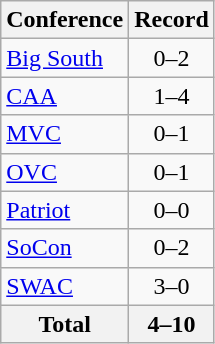<table class="wikitable">
<tr>
<th>Conference</th>
<th>Record</th>
</tr>
<tr>
<td><a href='#'>Big South</a></td>
<td align=center>0–2</td>
</tr>
<tr>
<td><a href='#'>CAA</a></td>
<td align=center>1–4</td>
</tr>
<tr>
<td><a href='#'>MVC</a></td>
<td align=center>0–1</td>
</tr>
<tr>
<td><a href='#'>OVC</a></td>
<td align=center>0–1</td>
</tr>
<tr>
<td><a href='#'>Patriot</a></td>
<td align=center>0–0</td>
</tr>
<tr>
<td><a href='#'>SoCon</a></td>
<td align=center>0–2</td>
</tr>
<tr>
<td><a href='#'>SWAC</a></td>
<td align=center>3–0</td>
</tr>
<tr>
<th>Total</th>
<th>4–10</th>
</tr>
</table>
